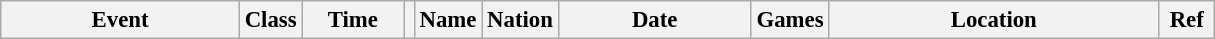<table class="wikitable" style="font-size: 95%;">
<tr>
<th style="width:10em">Event</th>
<th>Class</th>
<th style="width:4em">Time</th>
<th class="unsortable"></th>
<th>Name</th>
<th>Nation</th>
<th style="width:8em">Date</th>
<th>Games</th>
<th style="width:14em">Location</th>
<th style="width:2em">Ref<br>








</th>
</tr>
</table>
